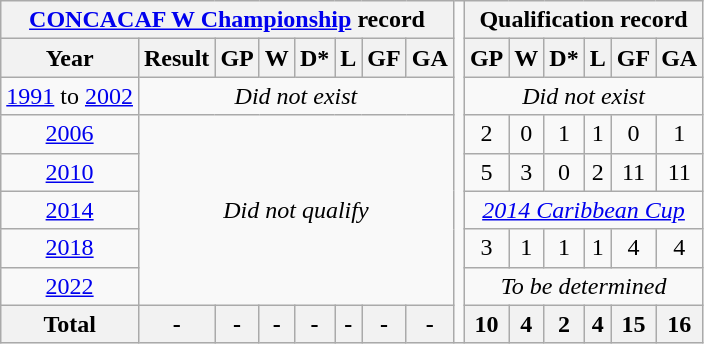<table class="wikitable" style="text-align: center">
<tr>
<th colspan=8><a href='#'>CONCACAF W Championship</a> record</th>
<td rowspan=9></td>
<th colspan=6>Qualification record</th>
</tr>
<tr>
<th>Year</th>
<th>Result</th>
<th>GP</th>
<th>W</th>
<th>D*</th>
<th>L</th>
<th>GF</th>
<th>GA</th>
<th>GP</th>
<th>W</th>
<th>D*</th>
<th>L</th>
<th>GF</th>
<th>GA</th>
</tr>
<tr>
<td> <a href='#'>1991</a> to  <a href='#'>2002</a></td>
<td colspan=7><em>Did not exist</em></td>
<td colspan=6><em>Did not exist</em></td>
</tr>
<tr>
<td> <a href='#'>2006</a></td>
<td colspan=7 rowspan=5><em>Did not qualify</em></td>
<td>2</td>
<td>0</td>
<td>1</td>
<td>1</td>
<td>0</td>
<td>1</td>
</tr>
<tr>
<td> <a href='#'>2010</a></td>
<td>5</td>
<td>3</td>
<td>0</td>
<td>2</td>
<td>11</td>
<td>11</td>
</tr>
<tr>
<td> <a href='#'>2014</a></td>
<td colspan=6><em><a href='#'>2014 Caribbean Cup</a></em></td>
</tr>
<tr>
<td> <a href='#'>2018</a></td>
<td>3</td>
<td>1</td>
<td>1</td>
<td>1</td>
<td>4</td>
<td>4</td>
</tr>
<tr>
<td> <a href='#'>2022</a></td>
<td colspan=6><em>To be determined</em></td>
</tr>
<tr>
<th>Total</th>
<th>-</th>
<th>-</th>
<th>-</th>
<th>-</th>
<th>-</th>
<th>-</th>
<th>-</th>
<th>10</th>
<th>4</th>
<th>2</th>
<th>4</th>
<th>15</th>
<th>16</th>
</tr>
</table>
